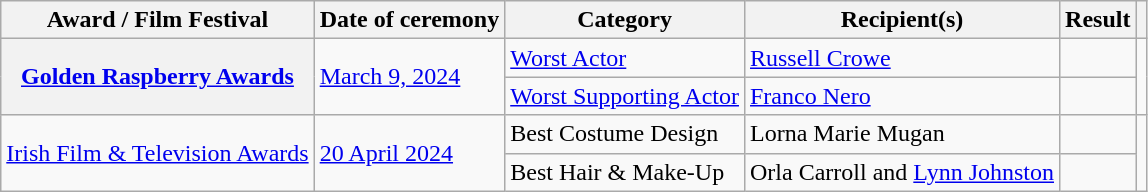<table class="wikitable sortable plainrowheaders">
<tr>
<th scope="col">Award / Film Festival</th>
<th scope="col">Date of ceremony</th>
<th scope="col">Category</th>
<th scope="col">Recipient(s)</th>
<th scope="col">Result</th>
<th class="unsortable" scope="col"></th>
</tr>
<tr>
<th rowspan=2 scope="row"><a href='#'>Golden Raspberry Awards</a></th>
<td rowspan=2><a href='#'>March 9, 2024</a></td>
<td><a href='#'>Worst Actor</a></td>
<td><a href='#'>Russell Crowe</a></td>
<td></td>
<td rowspan=2></td>
</tr>
<tr>
<td><a href='#'>Worst Supporting Actor</a></td>
<td><a href='#'>Franco Nero</a></td>
<td></td>
</tr>
<tr>
<td rowspan=2 scope="row"><a href='#'>Irish Film & Television Awards</a></td>
<td rowspan=2><a href='#'>20 April 2024</a></td>
<td>Best Costume Design</td>
<td>Lorna Marie Mugan</td>
<td></td>
</tr>
<tr>
<td>Best Hair & Make-Up</td>
<td>Orla Carroll and <a href='#'>Lynn Johnston</a></td>
<td></td>
</tr>
</table>
